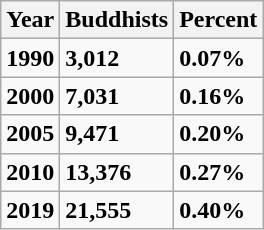<table class="wikitable">
<tr>
<th><strong>Year</strong></th>
<th><strong>Buddhists</strong></th>
<th><strong>Percent</strong></th>
</tr>
<tr>
<td><strong>1990</strong></td>
<td><strong>3,012</strong></td>
<td><strong>0.07%</strong></td>
</tr>
<tr>
<td><strong>2000</strong></td>
<td><strong>7,031</strong></td>
<td><strong>0.16%</strong></td>
</tr>
<tr>
<td><strong>2005</strong></td>
<td><strong>9,471 </strong></td>
<td><strong>0.20%</strong></td>
</tr>
<tr>
<td><strong>2010</strong></td>
<td><strong>13,376</strong></td>
<td><strong>0.27%</strong></td>
</tr>
<tr>
<td><strong>2019</strong></td>
<td><strong>21,555</strong></td>
<td><strong>0.40%</strong></td>
</tr>
</table>
